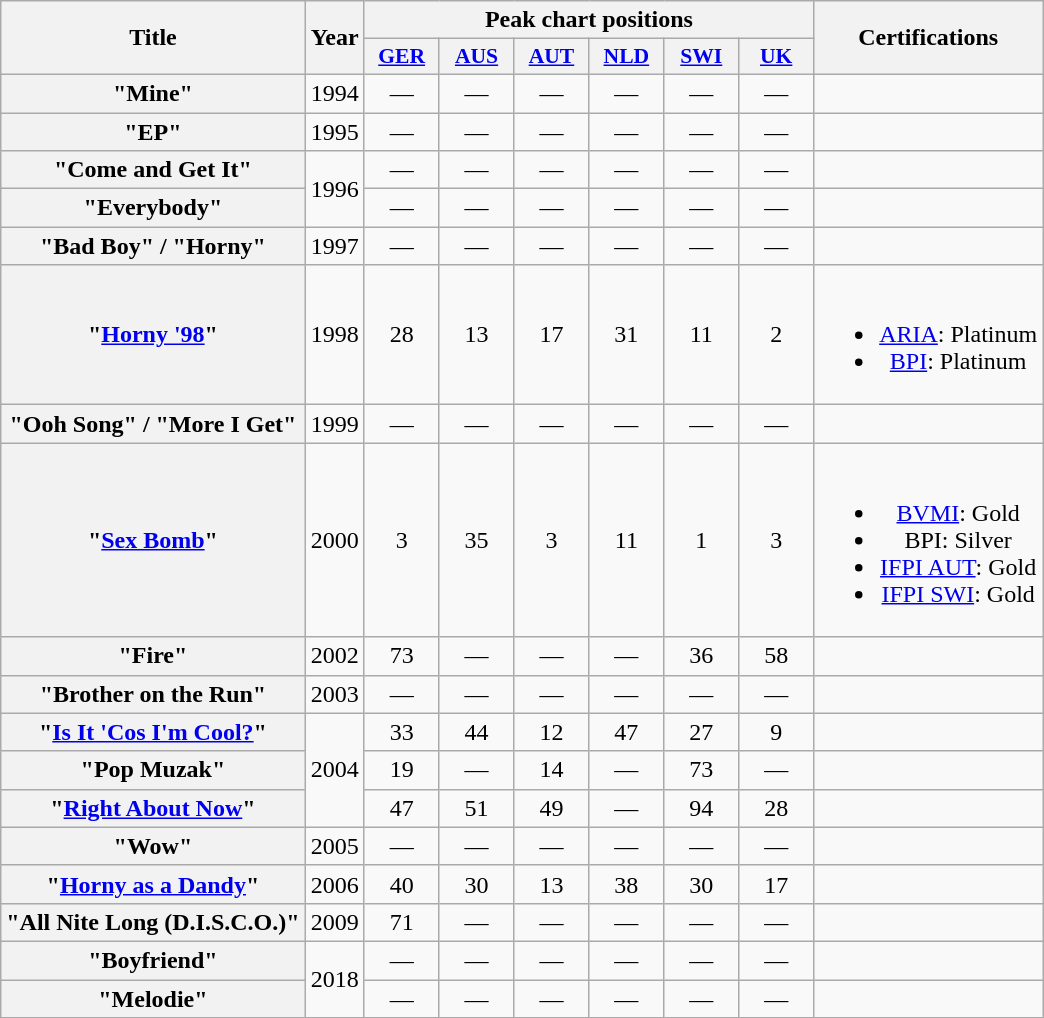<table class="wikitable plainrowheaders" style="text-align:center";>
<tr>
<th scope="col" rowspan="2">Title</th>
<th scope="col" rowspan="2">Year</th>
<th scope="col" colspan="6">Peak chart positions</th>
<th scope="col" rowspan="2">Certifications</th>
</tr>
<tr>
<th scope="col" style="width:3em;font-size:90%;"><a href='#'>GER</a><br></th>
<th scope="col" style="width:3em;font-size:90%;"><a href='#'>AUS</a><br></th>
<th scope="col" style="width:3em;font-size:90%;"><a href='#'>AUT</a><br></th>
<th scope="col" style="width:3em;font-size:90%;"><a href='#'>NLD</a><br></th>
<th scope="col" style="width:3em;font-size:90%;"><a href='#'>SWI</a><br></th>
<th scope="col" style="width:3em;font-size:90%;"><a href='#'>UK</a><br></th>
</tr>
<tr>
<th scope="row">"Mine"<br></th>
<td>1994</td>
<td>—</td>
<td>—</td>
<td>—</td>
<td>—</td>
<td>—</td>
<td>—</td>
<td></td>
</tr>
<tr>
<th scope="row">"EP"<br></th>
<td>1995</td>
<td>—</td>
<td>—</td>
<td>—</td>
<td>—</td>
<td>—</td>
<td>—</td>
<td></td>
</tr>
<tr>
<th scope="row">"Come and Get It"</th>
<td rowspan="2">1996</td>
<td>—</td>
<td>—</td>
<td>—</td>
<td>—</td>
<td>—</td>
<td>—</td>
<td></td>
</tr>
<tr>
<th scope="row">"Everybody"</th>
<td>—</td>
<td>—</td>
<td>—</td>
<td>—</td>
<td>—</td>
<td>—</td>
<td></td>
</tr>
<tr>
<th scope="row">"Bad Boy" / "Horny"</th>
<td>1997</td>
<td>—</td>
<td>—</td>
<td>—</td>
<td>—</td>
<td>—</td>
<td>—</td>
<td></td>
</tr>
<tr>
<th scope="row">"<a href='#'>Horny '98</a>"<br></th>
<td>1998</td>
<td>28</td>
<td>13</td>
<td>17</td>
<td>31</td>
<td>11</td>
<td>2</td>
<td><br><ul><li><a href='#'>ARIA</a>: Platinum</li><li><a href='#'>BPI</a>: Platinum</li></ul></td>
</tr>
<tr>
<th scope="row">"Ooh Song" / "More I Get"</th>
<td>1999</td>
<td>—</td>
<td>—</td>
<td>—</td>
<td>—</td>
<td>—</td>
<td>—</td>
<td></td>
</tr>
<tr>
<th scope="row">"<a href='#'>Sex Bomb</a>" </th>
<td>2000</td>
<td>3</td>
<td>35</td>
<td>3</td>
<td>11</td>
<td>1</td>
<td>3</td>
<td><br><ul><li><a href='#'>BVMI</a>: Gold</li><li>BPI: Silver</li><li><a href='#'>IFPI AUT</a>: Gold</li><li><a href='#'>IFPI SWI</a>: Gold</li></ul></td>
</tr>
<tr>
<th scope="row">"Fire" </th>
<td>2002</td>
<td>73</td>
<td>—</td>
<td>—</td>
<td>—</td>
<td>36</td>
<td>58</td>
<td></td>
</tr>
<tr>
<th scope="row">"Brother on the Run"</th>
<td>2003</td>
<td>—</td>
<td>—</td>
<td>—</td>
<td>—</td>
<td>—</td>
<td>—</td>
<td></td>
</tr>
<tr>
<th scope="row">"<a href='#'>Is It 'Cos I'm Cool?</a>" </th>
<td rowspan="3">2004</td>
<td>33</td>
<td>44</td>
<td>12</td>
<td>47</td>
<td>27</td>
<td>9</td>
<td></td>
</tr>
<tr>
<th scope="row">"Pop Muzak" </th>
<td>19</td>
<td>—</td>
<td>14</td>
<td>—</td>
<td>73</td>
<td>—</td>
<td></td>
</tr>
<tr>
<th scope="row">"<a href='#'>Right About Now</a>" </th>
<td>47</td>
<td>51</td>
<td>49</td>
<td>—</td>
<td>94</td>
<td>28</td>
<td></td>
</tr>
<tr>
<th scope="row">"Wow" </th>
<td>2005</td>
<td>—</td>
<td>—</td>
<td>—</td>
<td>—</td>
<td>—</td>
<td>—</td>
<td></td>
</tr>
<tr>
<th scope="row">"<a href='#'>Horny as a Dandy</a>" </th>
<td>2006</td>
<td>40</td>
<td>30</td>
<td>13</td>
<td>38</td>
<td>30</td>
<td>17</td>
<td></td>
</tr>
<tr>
<th scope="row">"All Nite Long (D.I.S.C.O.)" </th>
<td>2009</td>
<td>71</td>
<td>—</td>
<td>—</td>
<td>—</td>
<td>—</td>
<td>—</td>
<td></td>
</tr>
<tr>
<th scope="row">"Boyfriend"</th>
<td rowspan="2">2018</td>
<td>—</td>
<td>—</td>
<td>—</td>
<td>—</td>
<td>—</td>
<td>—</td>
<td></td>
</tr>
<tr>
<th scope="row">"Melodie"</th>
<td>—</td>
<td>—</td>
<td>—</td>
<td>—</td>
<td>—</td>
<td>—</td>
<td></td>
</tr>
</table>
